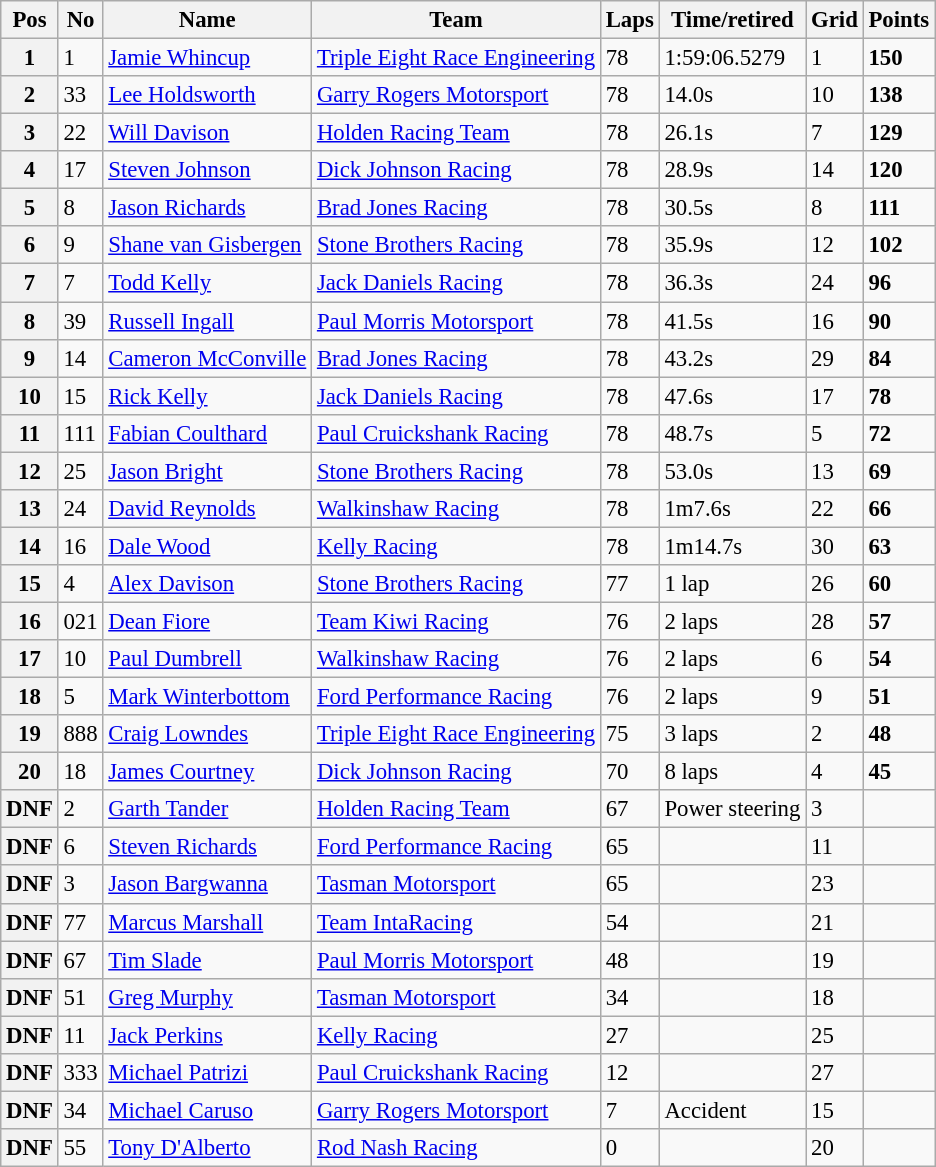<table class="wikitable" style="font-size: 95%;">
<tr>
<th>Pos</th>
<th>No</th>
<th>Name</th>
<th>Team</th>
<th>Laps</th>
<th>Time/retired</th>
<th>Grid</th>
<th>Points</th>
</tr>
<tr>
<th>1</th>
<td>1</td>
<td><a href='#'>Jamie Whincup</a></td>
<td><a href='#'>Triple Eight Race Engineering</a></td>
<td>78</td>
<td>1:59:06.5279</td>
<td>1</td>
<td><strong>150</strong></td>
</tr>
<tr>
<th>2</th>
<td>33</td>
<td><a href='#'>Lee Holdsworth</a></td>
<td><a href='#'>Garry Rogers Motorsport</a></td>
<td>78</td>
<td>14.0s</td>
<td>10</td>
<td><strong>138</strong></td>
</tr>
<tr>
<th>3</th>
<td>22</td>
<td><a href='#'>Will Davison</a></td>
<td><a href='#'>Holden Racing Team</a></td>
<td>78</td>
<td>26.1s</td>
<td>7</td>
<td><strong>129</strong></td>
</tr>
<tr>
<th>4</th>
<td>17</td>
<td><a href='#'>Steven Johnson</a></td>
<td><a href='#'>Dick Johnson Racing</a></td>
<td>78</td>
<td>28.9s</td>
<td>14</td>
<td><strong>120</strong></td>
</tr>
<tr>
<th>5</th>
<td>8</td>
<td><a href='#'>Jason Richards</a></td>
<td><a href='#'>Brad Jones Racing</a></td>
<td>78</td>
<td>30.5s</td>
<td>8</td>
<td><strong>111</strong></td>
</tr>
<tr>
<th>6</th>
<td>9</td>
<td><a href='#'>Shane van Gisbergen</a></td>
<td><a href='#'>Stone Brothers Racing</a></td>
<td>78</td>
<td>35.9s</td>
<td>12</td>
<td><strong>102</strong></td>
</tr>
<tr>
<th>7</th>
<td>7</td>
<td><a href='#'>Todd Kelly</a></td>
<td><a href='#'>Jack Daniels Racing</a></td>
<td>78</td>
<td>36.3s</td>
<td>24</td>
<td><strong>96</strong></td>
</tr>
<tr>
<th>8</th>
<td>39</td>
<td><a href='#'>Russell Ingall</a></td>
<td><a href='#'>Paul Morris Motorsport</a></td>
<td>78</td>
<td>41.5s</td>
<td>16</td>
<td><strong>90</strong></td>
</tr>
<tr>
<th>9</th>
<td>14</td>
<td><a href='#'>Cameron McConville</a></td>
<td><a href='#'>Brad Jones Racing</a></td>
<td>78</td>
<td>43.2s</td>
<td>29</td>
<td><strong>84</strong></td>
</tr>
<tr>
<th>10</th>
<td>15</td>
<td><a href='#'>Rick Kelly</a></td>
<td><a href='#'>Jack Daniels Racing</a></td>
<td>78</td>
<td>47.6s</td>
<td>17</td>
<td><strong>78</strong></td>
</tr>
<tr>
<th>11</th>
<td>111</td>
<td><a href='#'>Fabian Coulthard</a></td>
<td><a href='#'>Paul Cruickshank Racing</a></td>
<td>78</td>
<td>48.7s</td>
<td>5</td>
<td><strong>72</strong></td>
</tr>
<tr>
<th>12</th>
<td>25</td>
<td><a href='#'>Jason Bright</a></td>
<td><a href='#'>Stone Brothers Racing</a></td>
<td>78</td>
<td>53.0s</td>
<td>13</td>
<td><strong>69</strong></td>
</tr>
<tr>
<th>13</th>
<td>24</td>
<td><a href='#'>David Reynolds</a></td>
<td><a href='#'>Walkinshaw Racing</a></td>
<td>78</td>
<td>1m7.6s</td>
<td>22</td>
<td><strong>66</strong></td>
</tr>
<tr>
<th>14</th>
<td>16</td>
<td><a href='#'>Dale Wood</a></td>
<td><a href='#'>Kelly Racing</a></td>
<td>78</td>
<td>1m14.7s</td>
<td>30</td>
<td><strong>63</strong></td>
</tr>
<tr>
<th>15</th>
<td>4</td>
<td><a href='#'>Alex Davison</a></td>
<td><a href='#'>Stone Brothers Racing</a></td>
<td>77</td>
<td> 1 lap</td>
<td>26</td>
<td><strong>60</strong></td>
</tr>
<tr>
<th>16</th>
<td>021</td>
<td><a href='#'>Dean Fiore</a></td>
<td><a href='#'>Team Kiwi Racing</a></td>
<td>76</td>
<td> 2 laps</td>
<td>28</td>
<td><strong>57</strong></td>
</tr>
<tr>
<th>17</th>
<td>10</td>
<td><a href='#'>Paul Dumbrell</a></td>
<td><a href='#'>Walkinshaw Racing</a></td>
<td>76</td>
<td> 2 laps</td>
<td>6</td>
<td><strong>54</strong></td>
</tr>
<tr>
<th>18</th>
<td>5</td>
<td><a href='#'>Mark Winterbottom</a></td>
<td><a href='#'>Ford Performance Racing</a></td>
<td>76</td>
<td> 2 laps</td>
<td>9</td>
<td><strong>51</strong></td>
</tr>
<tr>
<th>19</th>
<td>888</td>
<td><a href='#'>Craig Lowndes</a></td>
<td><a href='#'>Triple Eight Race Engineering</a></td>
<td>75</td>
<td> 3 laps</td>
<td>2</td>
<td><strong>48</strong></td>
</tr>
<tr>
<th>20</th>
<td>18</td>
<td><a href='#'>James Courtney</a></td>
<td><a href='#'>Dick Johnson Racing</a></td>
<td>70</td>
<td> 8 laps</td>
<td>4</td>
<td><strong>45</strong></td>
</tr>
<tr>
<th>DNF</th>
<td>2</td>
<td><a href='#'>Garth Tander</a></td>
<td><a href='#'>Holden Racing Team</a></td>
<td>67</td>
<td>Power steering</td>
<td>3</td>
<td></td>
</tr>
<tr>
<th>DNF</th>
<td>6</td>
<td><a href='#'>Steven Richards</a></td>
<td><a href='#'>Ford Performance Racing</a></td>
<td>65</td>
<td></td>
<td>11</td>
<td></td>
</tr>
<tr>
<th>DNF</th>
<td>3</td>
<td><a href='#'>Jason Bargwanna</a></td>
<td><a href='#'>Tasman Motorsport</a></td>
<td>65</td>
<td></td>
<td>23</td>
<td></td>
</tr>
<tr>
<th>DNF</th>
<td>77</td>
<td><a href='#'>Marcus Marshall</a></td>
<td><a href='#'>Team IntaRacing</a></td>
<td>54</td>
<td></td>
<td>21</td>
<td></td>
</tr>
<tr>
<th>DNF</th>
<td>67</td>
<td><a href='#'>Tim Slade</a></td>
<td><a href='#'>Paul Morris Motorsport</a></td>
<td>48</td>
<td></td>
<td>19</td>
<td></td>
</tr>
<tr>
<th>DNF</th>
<td>51</td>
<td><a href='#'>Greg Murphy</a></td>
<td><a href='#'>Tasman Motorsport</a></td>
<td>34</td>
<td></td>
<td>18</td>
<td></td>
</tr>
<tr>
<th>DNF</th>
<td>11</td>
<td><a href='#'>Jack Perkins</a></td>
<td><a href='#'>Kelly Racing</a></td>
<td>27</td>
<td></td>
<td>25</td>
<td></td>
</tr>
<tr>
<th>DNF</th>
<td>333</td>
<td><a href='#'>Michael Patrizi</a></td>
<td><a href='#'>Paul Cruickshank Racing</a></td>
<td>12</td>
<td></td>
<td>27</td>
<td></td>
</tr>
<tr>
<th>DNF</th>
<td>34</td>
<td><a href='#'>Michael Caruso</a></td>
<td><a href='#'>Garry Rogers Motorsport</a></td>
<td>7</td>
<td>Accident</td>
<td>15</td>
<td></td>
</tr>
<tr>
<th>DNF</th>
<td>55</td>
<td><a href='#'>Tony D'Alberto</a></td>
<td><a href='#'>Rod Nash Racing</a></td>
<td>0</td>
<td></td>
<td>20</td>
</tr>
</table>
